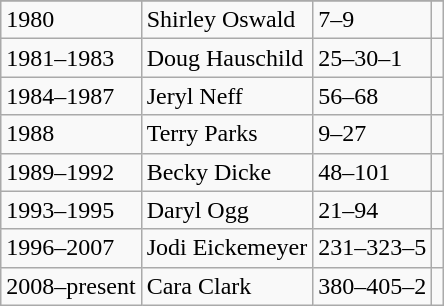<table class="wikitable">
<tr style="text-align:center;">
</tr>
<tr>
<td>1980</td>
<td>Shirley Oswald</td>
<td>7–9</td>
<td></td>
</tr>
<tr>
<td>1981–1983</td>
<td>Doug Hauschild</td>
<td>25–30–1</td>
<td></td>
</tr>
<tr>
<td>1984–1987</td>
<td>Jeryl Neff</td>
<td>56–68</td>
<td></td>
</tr>
<tr>
<td>1988</td>
<td>Terry Parks</td>
<td>9–27</td>
<td></td>
</tr>
<tr>
<td>1989–1992</td>
<td>Becky Dicke</td>
<td>48–101</td>
<td></td>
</tr>
<tr>
<td>1993–1995</td>
<td>Daryl Ogg</td>
<td>21–94</td>
<td></td>
</tr>
<tr>
<td>1996–2007</td>
<td>Jodi Eickemeyer</td>
<td>231–323–5</td>
<td></td>
</tr>
<tr>
<td>2008–present</td>
<td>Cara Clark</td>
<td>380–405–2</td>
<td></td>
</tr>
</table>
